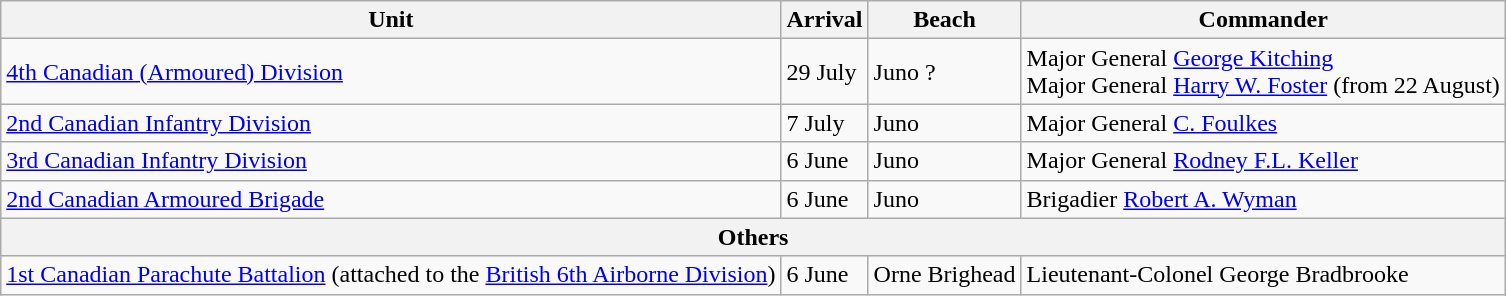<table class="wikitable sortable">
<tr>
<th>Unit</th>
<th>Arrival</th>
<th>Beach</th>
<th>Commander</th>
</tr>
<tr>
<td><a href='#'>4th Canadian (Armoured) Division</a></td>
<td>29 July</td>
<td>Juno ?</td>
<td>Major General <a href='#'>George Kitching</a><br>Major General <a href='#'>Harry W. Foster</a> (from 22 August)</td>
</tr>
<tr>
<td><a href='#'>2nd Canadian Infantry Division</a></td>
<td>7 July</td>
<td>Juno</td>
<td>Major General <a href='#'>C. Foulkes</a></td>
</tr>
<tr>
<td><a href='#'>3rd Canadian Infantry Division</a></td>
<td>6 June</td>
<td>Juno</td>
<td>Major General <a href='#'>Rodney F.L. Keller</a></td>
</tr>
<tr>
<td><a href='#'>2nd Canadian Armoured Brigade</a></td>
<td>6 June</td>
<td>Juno</td>
<td>Brigadier <a href='#'>Robert A. Wyman</a></td>
</tr>
<tr>
<th colspan="5">Others</th>
</tr>
<tr>
<td><a href='#'>1st Canadian Parachute Battalion</a> (attached to the <a href='#'>British 6th Airborne Division</a>)</td>
<td>6 June</td>
<td>Orne Brighead</td>
<td>Lieutenant-Colonel George Bradbrooke</td>
</tr>
</table>
